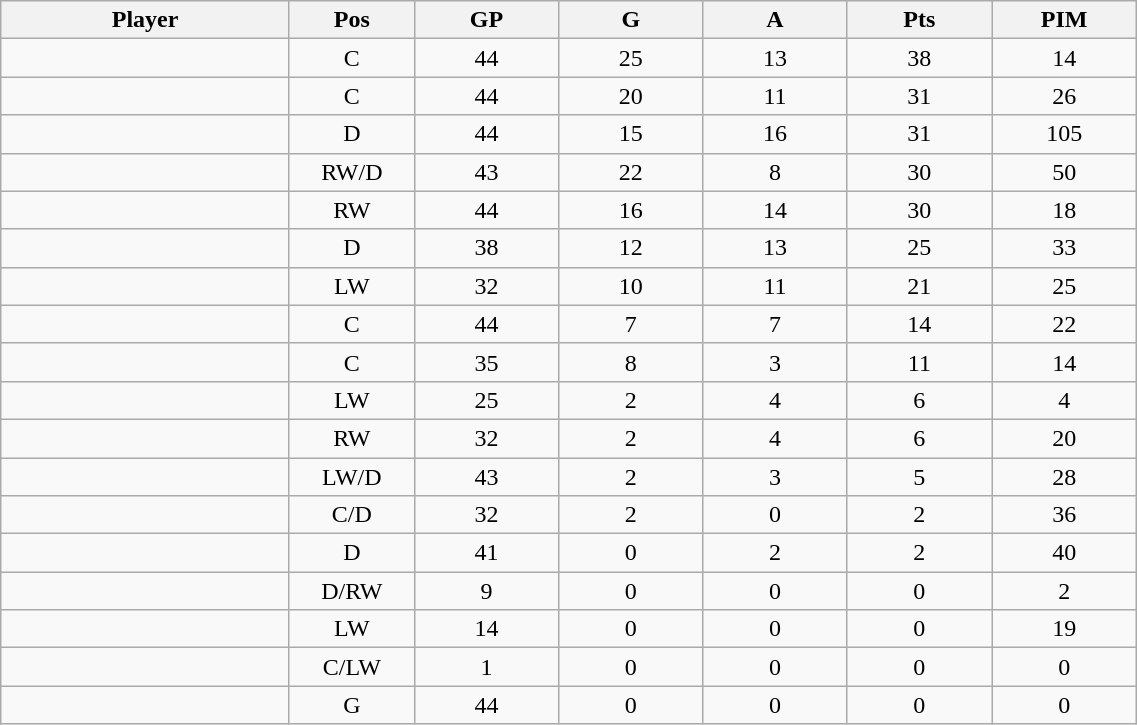<table class="wikitable sortable" width="60%">
<tr ALIGN="center">
<th bgcolor="#DDDDFF" width="10%">Player</th>
<th bgcolor="#DDDDFF" width="3%" title="Position">Pos</th>
<th bgcolor="#DDDDFF" width="5%" title="Games played">GP</th>
<th bgcolor="#DDDDFF" width="5%" title="Goals">G</th>
<th bgcolor="#DDDDFF" width="5%" title="Assists">A</th>
<th bgcolor="#DDDDFF" width="5%" title="Points">Pts</th>
<th bgcolor="#DDDDFF" width="5%" title="Penalties in Minutes">PIM</th>
</tr>
<tr align="center">
<td align="right"></td>
<td>C</td>
<td>44</td>
<td>25</td>
<td>13</td>
<td>38</td>
<td>14</td>
</tr>
<tr align="center">
<td align="right"></td>
<td>C</td>
<td>44</td>
<td>20</td>
<td>11</td>
<td>31</td>
<td>26</td>
</tr>
<tr align="center">
<td align="right"></td>
<td>D</td>
<td>44</td>
<td>15</td>
<td>16</td>
<td>31</td>
<td>105</td>
</tr>
<tr align="center">
<td align="right"></td>
<td>RW/D</td>
<td>43</td>
<td>22</td>
<td>8</td>
<td>30</td>
<td>50</td>
</tr>
<tr align="center">
<td align="right"></td>
<td>RW</td>
<td>44</td>
<td>16</td>
<td>14</td>
<td>30</td>
<td>18</td>
</tr>
<tr align="center">
<td align="right"></td>
<td>D</td>
<td>38</td>
<td>12</td>
<td>13</td>
<td>25</td>
<td>33</td>
</tr>
<tr align="center">
<td align="right"></td>
<td>LW</td>
<td>32</td>
<td>10</td>
<td>11</td>
<td>21</td>
<td>25</td>
</tr>
<tr align="center">
<td align="right"></td>
<td>C</td>
<td>44</td>
<td>7</td>
<td>7</td>
<td>14</td>
<td>22</td>
</tr>
<tr align="center">
<td align="right"></td>
<td>C</td>
<td>35</td>
<td>8</td>
<td>3</td>
<td>11</td>
<td>14</td>
</tr>
<tr align="center">
<td align="right"></td>
<td>LW</td>
<td>25</td>
<td>2</td>
<td>4</td>
<td>6</td>
<td>4</td>
</tr>
<tr align="center">
<td align="right"></td>
<td>RW</td>
<td>32</td>
<td>2</td>
<td>4</td>
<td>6</td>
<td>20</td>
</tr>
<tr align="center">
<td align="right"></td>
<td>LW/D</td>
<td>43</td>
<td>2</td>
<td>3</td>
<td>5</td>
<td>28</td>
</tr>
<tr align="center">
<td align="right"></td>
<td>C/D</td>
<td>32</td>
<td>2</td>
<td>0</td>
<td>2</td>
<td>36</td>
</tr>
<tr align="center">
<td align="right"></td>
<td>D</td>
<td>41</td>
<td>0</td>
<td>2</td>
<td>2</td>
<td>40</td>
</tr>
<tr align="center">
<td align="right"></td>
<td>D/RW</td>
<td>9</td>
<td>0</td>
<td>0</td>
<td>0</td>
<td>2</td>
</tr>
<tr align="center">
<td align="right"></td>
<td>LW</td>
<td>14</td>
<td>0</td>
<td>0</td>
<td>0</td>
<td>19</td>
</tr>
<tr align="center">
<td align="right"></td>
<td>C/LW</td>
<td>1</td>
<td>0</td>
<td>0</td>
<td>0</td>
<td>0</td>
</tr>
<tr align="center">
<td align="right"></td>
<td>G</td>
<td>44</td>
<td>0</td>
<td>0</td>
<td>0</td>
<td>0</td>
</tr>
</table>
